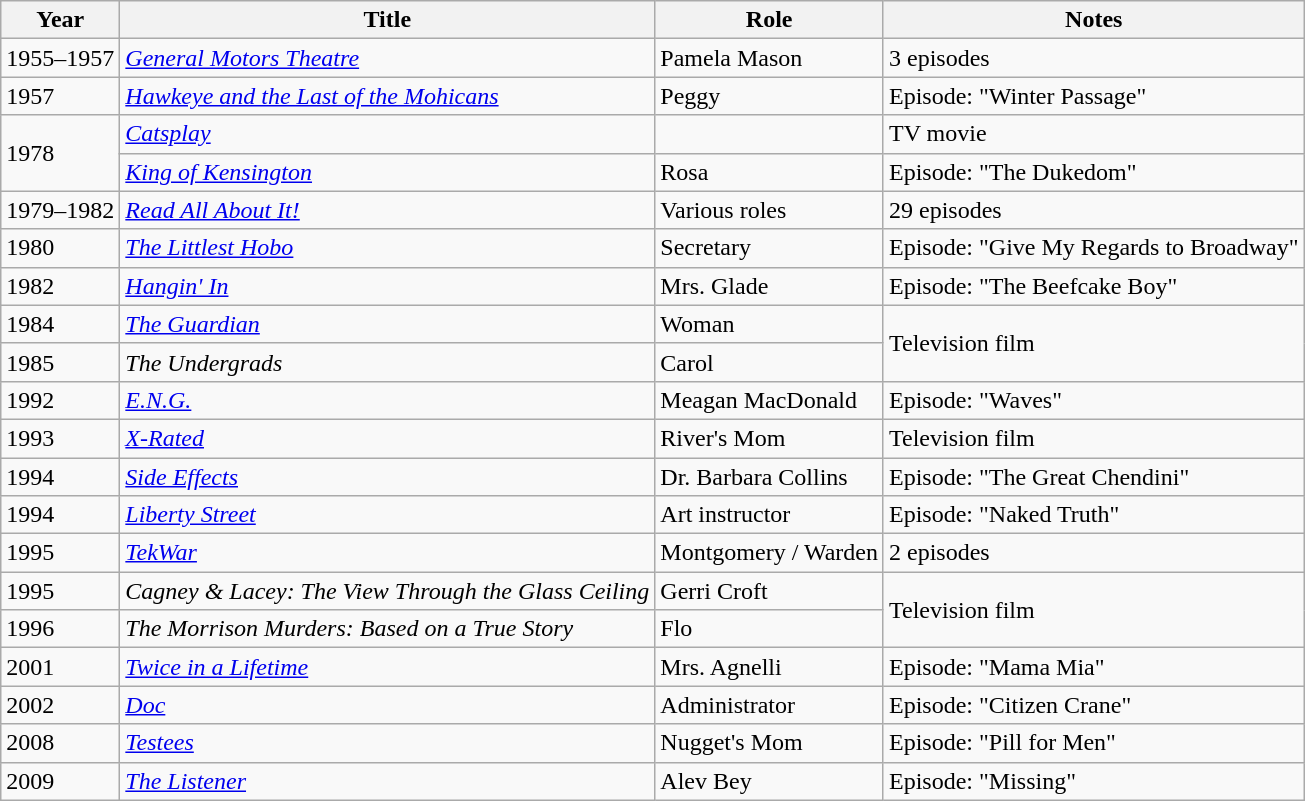<table class="wikitable sortable">
<tr>
<th>Year</th>
<th>Title</th>
<th>Role</th>
<th class="unsortable">Notes</th>
</tr>
<tr>
<td>1955–1957</td>
<td><em><a href='#'>General Motors Theatre</a></em></td>
<td>Pamela Mason</td>
<td>3 episodes</td>
</tr>
<tr>
<td>1957</td>
<td><em><a href='#'>Hawkeye and the Last of the Mohicans</a></em></td>
<td>Peggy</td>
<td>Episode: "Winter Passage"</td>
</tr>
<tr>
<td rowspan=2>1978</td>
<td><em><a href='#'>Catsplay</a></em></td>
<td></td>
<td>TV movie</td>
</tr>
<tr>
<td><em><a href='#'>King of Kensington</a></em></td>
<td>Rosa</td>
<td>Episode: "The Dukedom"</td>
</tr>
<tr>
<td>1979–1982</td>
<td><a href='#'><em>Read All About It!</em></a></td>
<td>Various roles</td>
<td>29 episodes</td>
</tr>
<tr>
<td>1980</td>
<td data-sort-value="Littlest Hobo, The"><em><a href='#'>The Littlest Hobo</a></em></td>
<td>Secretary</td>
<td>Episode: "Give My Regards to Broadway"</td>
</tr>
<tr>
<td>1982</td>
<td><em><a href='#'>Hangin' In</a></em></td>
<td>Mrs. Glade</td>
<td>Episode: "The Beefcake Boy"</td>
</tr>
<tr>
<td>1984</td>
<td data-sort-value="Guardian, The"><a href='#'><em>The Guardian</em></a></td>
<td>Woman</td>
<td rowspan="2">Television film</td>
</tr>
<tr>
<td>1985</td>
<td data-sort-value="Undergrads, The"><em>The Undergrads</em></td>
<td>Carol</td>
</tr>
<tr>
<td>1992</td>
<td><em><a href='#'>E.N.G.</a></em></td>
<td>Meagan MacDonald</td>
<td>Episode: "Waves"</td>
</tr>
<tr>
<td>1993</td>
<td><a href='#'><em>X-Rated</em></a></td>
<td>River's Mom</td>
<td>Television film</td>
</tr>
<tr>
<td>1994</td>
<td><a href='#'><em>Side Effects</em></a></td>
<td>Dr. Barbara Collins</td>
<td>Episode: "The Great Chendini"</td>
</tr>
<tr>
<td>1994</td>
<td><a href='#'><em>Liberty Street</em></a></td>
<td>Art instructor</td>
<td>Episode: "Naked Truth"</td>
</tr>
<tr>
<td>1995</td>
<td><a href='#'><em>TekWar</em></a></td>
<td>Montgomery / Warden</td>
<td>2 episodes</td>
</tr>
<tr>
<td>1995</td>
<td><em>Cagney & Lacey: The View Through the Glass Ceiling</em></td>
<td>Gerri Croft</td>
<td rowspan="2">Television film</td>
</tr>
<tr>
<td>1996</td>
<td data-sort-value="Morrison Murders: Based on a True Story, The"><em>The Morrison Murders: Based on a True Story</em></td>
<td>Flo</td>
</tr>
<tr>
<td>2001</td>
<td><a href='#'><em>Twice in a Lifetime</em></a></td>
<td>Mrs. Agnelli</td>
<td>Episode: "Mama Mia"</td>
</tr>
<tr>
<td>2002</td>
<td><a href='#'><em>Doc</em></a></td>
<td>Administrator</td>
<td>Episode: "Citizen Crane"</td>
</tr>
<tr>
<td>2008</td>
<td><em><a href='#'>Testees</a></em></td>
<td>Nugget's Mom</td>
<td>Episode: "Pill for Men"</td>
</tr>
<tr>
<td>2009</td>
<td data-sort-value="Listener, The"><a href='#'><em>The Listener</em></a></td>
<td>Alev Bey</td>
<td>Episode: "Missing"</td>
</tr>
</table>
